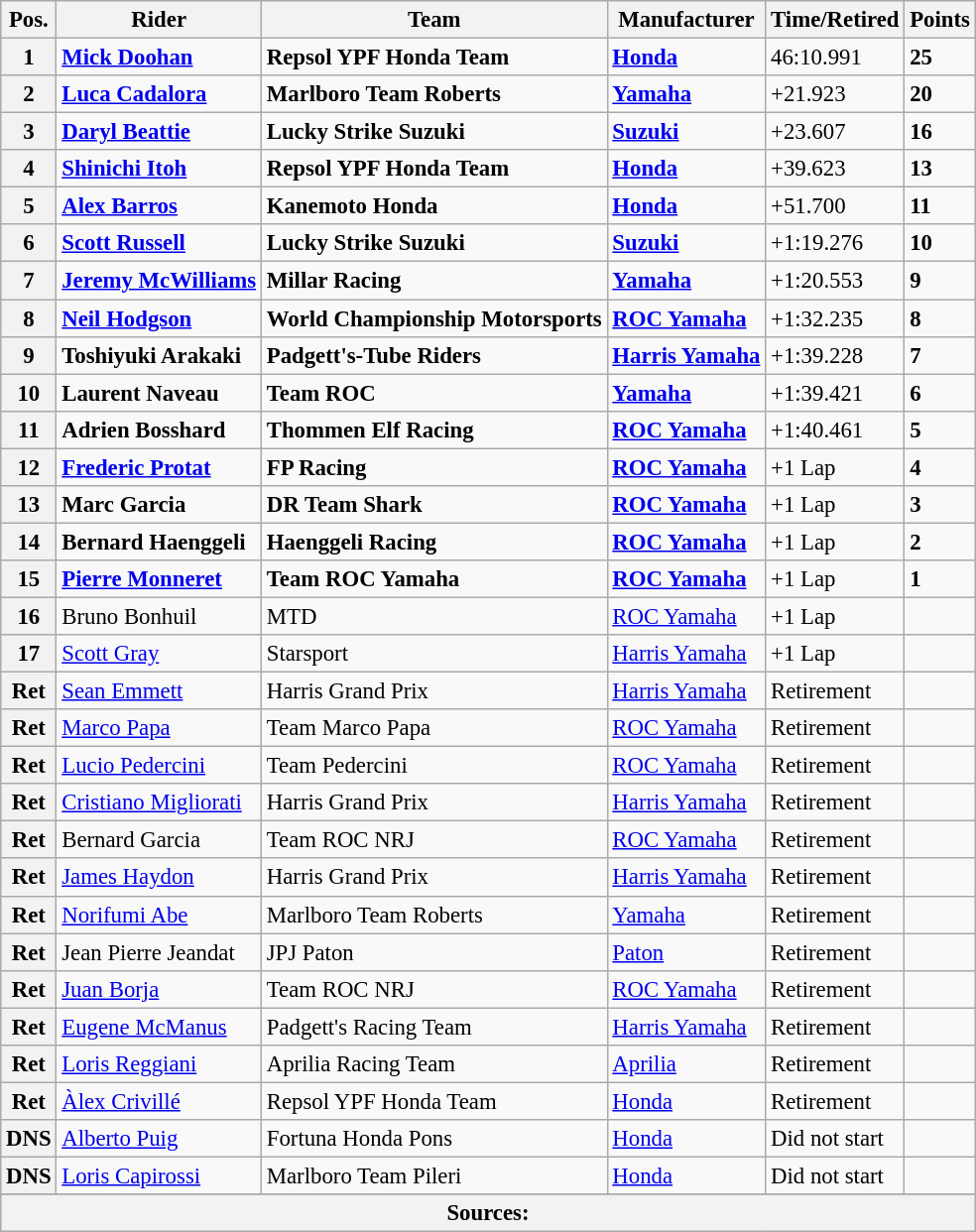<table class="wikitable" style="font-size: 95%;">
<tr>
<th>Pos.</th>
<th>Rider</th>
<th>Team</th>
<th>Manufacturer</th>
<th>Time/Retired</th>
<th>Points</th>
</tr>
<tr>
<th>1</th>
<td> <strong><a href='#'>Mick Doohan</a></strong></td>
<td><strong>Repsol YPF Honda Team</strong></td>
<td><strong><a href='#'>Honda</a></strong></td>
<td>46:10.991</td>
<td><strong>25</strong></td>
</tr>
<tr>
<th>2</th>
<td> <strong><a href='#'>Luca Cadalora</a></strong></td>
<td><strong>Marlboro Team Roberts</strong></td>
<td><strong><a href='#'>Yamaha</a></strong></td>
<td>+21.923</td>
<td><strong>20</strong></td>
</tr>
<tr>
<th>3</th>
<td> <strong><a href='#'>Daryl Beattie</a></strong></td>
<td><strong>Lucky Strike Suzuki</strong></td>
<td><strong><a href='#'>Suzuki</a></strong></td>
<td>+23.607</td>
<td><strong>16</strong></td>
</tr>
<tr>
<th>4</th>
<td> <strong><a href='#'>Shinichi Itoh</a></strong></td>
<td><strong>Repsol YPF Honda Team</strong></td>
<td><strong><a href='#'>Honda</a></strong></td>
<td>+39.623</td>
<td><strong>13</strong></td>
</tr>
<tr>
<th>5</th>
<td> <strong><a href='#'>Alex Barros</a></strong></td>
<td><strong>Kanemoto Honda</strong></td>
<td><strong><a href='#'>Honda</a></strong></td>
<td>+51.700</td>
<td><strong>11</strong></td>
</tr>
<tr>
<th>6</th>
<td> <strong><a href='#'>Scott Russell</a></strong></td>
<td><strong>Lucky Strike Suzuki</strong></td>
<td><strong><a href='#'>Suzuki</a></strong></td>
<td>+1:19.276</td>
<td><strong>10</strong></td>
</tr>
<tr>
<th>7</th>
<td> <strong><a href='#'>Jeremy McWilliams</a></strong></td>
<td><strong>Millar Racing</strong></td>
<td><strong><a href='#'>Yamaha</a></strong></td>
<td>+1:20.553</td>
<td><strong>9</strong></td>
</tr>
<tr>
<th>8</th>
<td> <strong><a href='#'>Neil Hodgson</a></strong></td>
<td><strong>World Championship Motorsports</strong></td>
<td><strong><a href='#'>ROC Yamaha</a></strong></td>
<td>+1:32.235</td>
<td><strong>8</strong></td>
</tr>
<tr>
<th>9</th>
<td> <strong>Toshiyuki Arakaki</strong></td>
<td><strong>Padgett's-Tube Riders</strong></td>
<td><strong><a href='#'>Harris Yamaha</a></strong></td>
<td>+1:39.228</td>
<td><strong>7</strong></td>
</tr>
<tr>
<th>10</th>
<td> <strong>Laurent Naveau</strong></td>
<td><strong>Team ROC</strong></td>
<td><strong><a href='#'>Yamaha</a></strong></td>
<td>+1:39.421</td>
<td><strong>6</strong></td>
</tr>
<tr>
<th>11</th>
<td> <strong>Adrien Bosshard</strong></td>
<td><strong>Thommen Elf Racing</strong></td>
<td><strong><a href='#'>ROC Yamaha</a></strong></td>
<td>+1:40.461</td>
<td><strong>5</strong></td>
</tr>
<tr>
<th>12</th>
<td> <strong><a href='#'>Frederic Protat</a></strong></td>
<td><strong>FP Racing</strong></td>
<td><strong><a href='#'>ROC Yamaha</a></strong></td>
<td>+1 Lap</td>
<td><strong>4</strong></td>
</tr>
<tr>
<th>13</th>
<td> <strong>Marc Garcia</strong></td>
<td><strong>DR Team Shark</strong></td>
<td><strong><a href='#'>ROC Yamaha</a></strong></td>
<td>+1 Lap</td>
<td><strong>3</strong></td>
</tr>
<tr>
<th>14</th>
<td> <strong>Bernard Haenggeli</strong></td>
<td><strong>Haenggeli Racing</strong></td>
<td><strong><a href='#'>ROC Yamaha</a></strong></td>
<td>+1 Lap</td>
<td><strong>2</strong></td>
</tr>
<tr>
<th>15</th>
<td> <strong><a href='#'>Pierre Monneret</a></strong></td>
<td><strong>Team ROC Yamaha</strong></td>
<td><strong><a href='#'>ROC Yamaha</a></strong></td>
<td>+1 Lap</td>
<td><strong>1</strong></td>
</tr>
<tr>
<th>16</th>
<td> Bruno Bonhuil</td>
<td>MTD</td>
<td><a href='#'>ROC Yamaha</a></td>
<td>+1 Lap</td>
<td></td>
</tr>
<tr>
<th>17</th>
<td> <a href='#'>Scott Gray</a></td>
<td>Starsport</td>
<td><a href='#'>Harris Yamaha</a></td>
<td>+1 Lap</td>
<td></td>
</tr>
<tr>
<th>Ret</th>
<td> <a href='#'>Sean Emmett</a></td>
<td>Harris Grand Prix</td>
<td><a href='#'>Harris Yamaha</a></td>
<td>Retirement</td>
<td></td>
</tr>
<tr>
<th>Ret</th>
<td> <a href='#'>Marco Papa</a></td>
<td>Team Marco Papa</td>
<td><a href='#'>ROC Yamaha</a></td>
<td>Retirement</td>
<td></td>
</tr>
<tr>
<th>Ret</th>
<td> <a href='#'>Lucio Pedercini</a></td>
<td>Team Pedercini</td>
<td><a href='#'>ROC Yamaha</a></td>
<td>Retirement</td>
<td></td>
</tr>
<tr>
<th>Ret</th>
<td> <a href='#'>Cristiano Migliorati</a></td>
<td>Harris Grand Prix</td>
<td><a href='#'>Harris Yamaha</a></td>
<td>Retirement</td>
<td></td>
</tr>
<tr>
<th>Ret</th>
<td> Bernard Garcia</td>
<td>Team ROC NRJ</td>
<td><a href='#'>ROC Yamaha</a></td>
<td>Retirement</td>
<td></td>
</tr>
<tr>
<th>Ret</th>
<td> <a href='#'>James Haydon</a></td>
<td>Harris Grand Prix</td>
<td><a href='#'>Harris Yamaha</a></td>
<td>Retirement</td>
<td></td>
</tr>
<tr>
<th>Ret</th>
<td> <a href='#'>Norifumi Abe</a></td>
<td>Marlboro Team Roberts</td>
<td><a href='#'>Yamaha</a></td>
<td>Retirement</td>
<td></td>
</tr>
<tr>
<th>Ret</th>
<td> Jean Pierre Jeandat</td>
<td>JPJ Paton</td>
<td><a href='#'>Paton</a></td>
<td>Retirement</td>
<td></td>
</tr>
<tr>
<th>Ret</th>
<td> <a href='#'>Juan Borja</a></td>
<td>Team ROC NRJ</td>
<td><a href='#'>ROC Yamaha</a></td>
<td>Retirement</td>
<td></td>
</tr>
<tr>
<th>Ret</th>
<td> <a href='#'>Eugene McManus</a></td>
<td>Padgett's Racing Team</td>
<td><a href='#'>Harris Yamaha</a></td>
<td>Retirement</td>
<td></td>
</tr>
<tr>
<th>Ret</th>
<td> <a href='#'>Loris Reggiani</a></td>
<td>Aprilia Racing Team</td>
<td><a href='#'>Aprilia</a></td>
<td>Retirement</td>
<td></td>
</tr>
<tr>
<th>Ret</th>
<td> <a href='#'>Àlex Crivillé</a></td>
<td>Repsol YPF Honda Team</td>
<td><a href='#'>Honda</a></td>
<td>Retirement</td>
<td></td>
</tr>
<tr>
<th>DNS</th>
<td> <a href='#'>Alberto Puig</a></td>
<td>Fortuna Honda Pons</td>
<td><a href='#'>Honda</a></td>
<td>Did not start</td>
<td></td>
</tr>
<tr>
<th>DNS</th>
<td> <a href='#'>Loris Capirossi</a></td>
<td>Marlboro Team Pileri</td>
<td><a href='#'>Honda</a></td>
<td>Did not start</td>
<td></td>
</tr>
<tr>
</tr>
<tr>
<th colspan=8>Sources:</th>
</tr>
</table>
